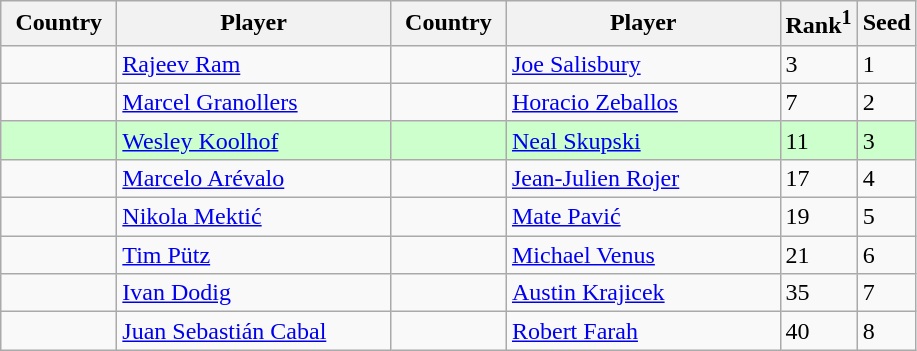<table class="sortable wikitable">
<tr>
<th width="70">Country</th>
<th width="175">Player</th>
<th width="70">Country</th>
<th width="175">Player</th>
<th>Rank<sup>1</sup></th>
<th>Seed</th>
</tr>
<tr>
<td></td>
<td><a href='#'>Rajeev Ram</a></td>
<td></td>
<td><a href='#'>Joe Salisbury</a></td>
<td>3</td>
<td>1</td>
</tr>
<tr>
<td></td>
<td><a href='#'>Marcel Granollers</a></td>
<td></td>
<td><a href='#'>Horacio Zeballos</a></td>
<td>7</td>
<td>2</td>
</tr>
<tr bgcolor=#cfc>
<td></td>
<td><a href='#'>Wesley Koolhof</a></td>
<td></td>
<td><a href='#'>Neal Skupski</a></td>
<td>11</td>
<td>3</td>
</tr>
<tr>
<td></td>
<td><a href='#'>Marcelo Arévalo</a></td>
<td></td>
<td><a href='#'>Jean-Julien Rojer</a></td>
<td>17</td>
<td>4</td>
</tr>
<tr>
<td></td>
<td><a href='#'>Nikola Mektić</a></td>
<td></td>
<td><a href='#'>Mate Pavić</a></td>
<td>19</td>
<td>5</td>
</tr>
<tr>
<td></td>
<td><a href='#'>Tim Pütz</a></td>
<td></td>
<td><a href='#'>Michael Venus</a></td>
<td>21</td>
<td>6</td>
</tr>
<tr>
<td></td>
<td><a href='#'>Ivan Dodig</a></td>
<td></td>
<td><a href='#'>Austin Krajicek</a></td>
<td>35</td>
<td>7</td>
</tr>
<tr>
<td></td>
<td><a href='#'>Juan Sebastián Cabal</a></td>
<td></td>
<td><a href='#'>Robert Farah</a></td>
<td>40</td>
<td>8</td>
</tr>
</table>
